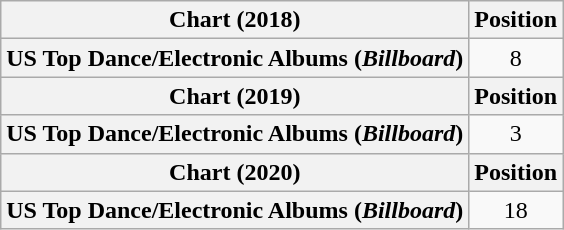<table class="wikitable plainrowheaders" style="text-align:center">
<tr>
<th scope="col">Chart (2018)</th>
<th scope="col">Position</th>
</tr>
<tr>
<th scope="row">US Top Dance/Electronic Albums (<em>Billboard</em>)</th>
<td>8</td>
</tr>
<tr>
<th scope="col">Chart (2019)</th>
<th scope="col">Position</th>
</tr>
<tr>
<th scope="row">US Top Dance/Electronic Albums (<em>Billboard</em>)</th>
<td>3</td>
</tr>
<tr>
<th scope="col">Chart (2020)</th>
<th scope="col">Position</th>
</tr>
<tr>
<th scope="row">US Top Dance/Electronic Albums (<em>Billboard</em>)</th>
<td>18</td>
</tr>
</table>
